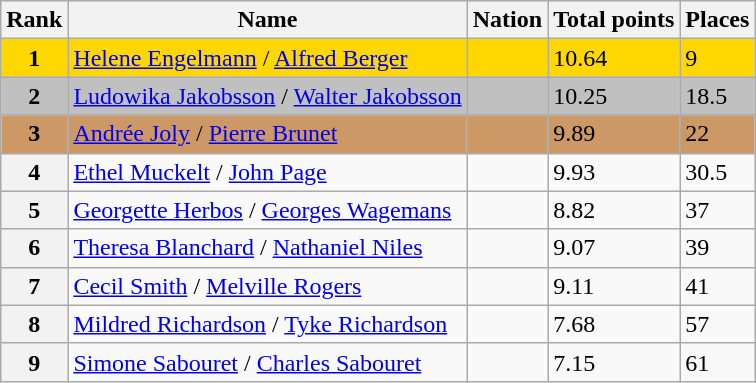<table class=wikitable>
<tr>
<th>Rank</th>
<th>Name</th>
<th>Nation</th>
<th>Total points</th>
<th>Places</th>
</tr>
<tr bgcolor=gold>
<td align=center><strong>1</strong></td>
<td><a href='#'>Helene Engelmann</a> / <a href='#'>Alfred Berger</a></td>
<td></td>
<td>10.64</td>
<td>9</td>
</tr>
<tr bgcolor=silver>
<td align=center><strong>2</strong></td>
<td><a href='#'>Ludowika Jakobsson</a> / <a href='#'>Walter Jakobsson</a></td>
<td></td>
<td>10.25</td>
<td>18.5</td>
</tr>
<tr bgcolor=cc9966>
<td align=center><strong>3</strong></td>
<td><a href='#'>Andrée Joly</a> / <a href='#'>Pierre Brunet</a></td>
<td></td>
<td>9.89</td>
<td>22</td>
</tr>
<tr>
<th>4</th>
<td><a href='#'>Ethel Muckelt</a> / <a href='#'>John Page</a></td>
<td></td>
<td>9.93</td>
<td>30.5</td>
</tr>
<tr>
<th>5</th>
<td><a href='#'>Georgette Herbos</a> / <a href='#'>Georges Wagemans</a></td>
<td></td>
<td>8.82</td>
<td>37</td>
</tr>
<tr>
<th>6</th>
<td><a href='#'>Theresa Blanchard</a> / <a href='#'>Nathaniel Niles</a></td>
<td></td>
<td>9.07</td>
<td>39</td>
</tr>
<tr>
<th>7</th>
<td><a href='#'>Cecil Smith</a> / <a href='#'>Melville Rogers</a></td>
<td></td>
<td>9.11</td>
<td>41</td>
</tr>
<tr>
<th>8</th>
<td><a href='#'>Mildred Richardson</a> / <a href='#'>Tyke Richardson</a></td>
<td></td>
<td>7.68</td>
<td>57</td>
</tr>
<tr>
<th>9</th>
<td><a href='#'>Simone Sabouret</a> / <a href='#'>Charles Sabouret</a></td>
<td></td>
<td>7.15</td>
<td>61</td>
</tr>
</table>
